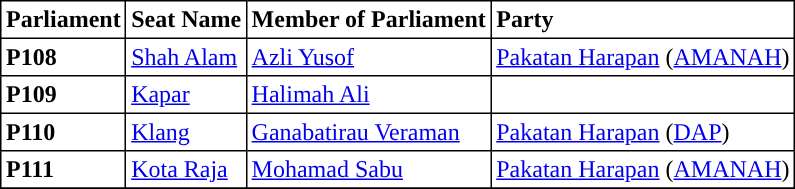<table class="toccolours sortable" border="1" cellpadding="3" style="border-collapse:collapse; text-align: left;">
<tr>
<th align="center">Parliament</th>
<th>Seat Name</th>
<th>Member of Parliament</th>
<th>Party</th>
</tr>
<tr>
<th align="left">P108</th>
<td><a href='#'>Shah Alam</a></td>
<td><a href='#'>Azli Yusof</a></td>
<td><a href='#'>Pakatan Harapan</a> (<a href='#'>AMANAH</a>)</td>
</tr>
<tr>
<th align="left">P109</th>
<td><a href='#'>Kapar</a></td>
<td><a href='#'>Halimah Ali</a></td>
<td></td>
</tr>
<tr>
<th align="left">P110</th>
<td><a href='#'>Klang</a></td>
<td><a href='#'>Ganabatirau Veraman</a></td>
<td><a href='#'>Pakatan Harapan</a> (<a href='#'>DAP</a>)</td>
</tr>
<tr>
<th align="left">P111</th>
<td><a href='#'>Kota Raja</a></td>
<td><a href='#'>Mohamad Sabu</a></td>
<td><a href='#'>Pakatan Harapan</a> (<a href='#'>AMANAH</a>)</td>
</tr>
<tr>
</tr>
</table>
